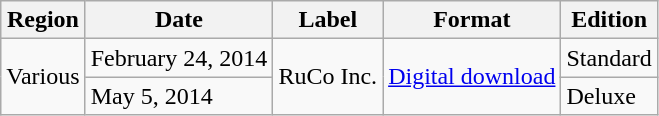<table class=wikitable>
<tr>
<th>Region</th>
<th>Date</th>
<th>Label</th>
<th>Format</th>
<th>Edition</th>
</tr>
<tr>
<td rowspan="2">Various</td>
<td>February 24, 2014</td>
<td rowspan="2">RuCo Inc.</td>
<td rowspan="2"><a href='#'>Digital download</a></td>
<td>Standard</td>
</tr>
<tr>
<td>May 5, 2014</td>
<td>Deluxe</td>
</tr>
</table>
